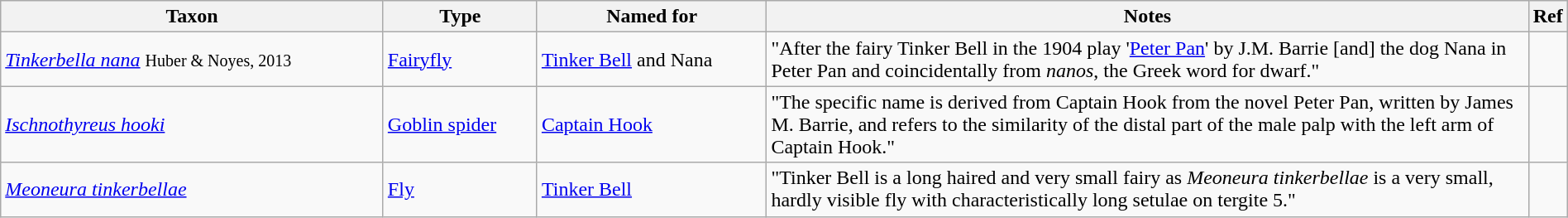<table class="wikitable sortable" width="100%">
<tr>
<th style="width:25%;">Taxon</th>
<th style="width:10%;">Type</th>
<th style="width:15%;">Named for</th>
<th style="width:50%;">Notes</th>
<th class="unsortable">Ref</th>
</tr>
<tr>
<td><em><a href='#'>Tinkerbella nana</a></em> <small>Huber & Noyes, 2013</small></td>
<td><a href='#'>Fairyfly</a></td>
<td><a href='#'>Tinker Bell</a> and Nana</td>
<td>"After the fairy Tinker Bell in the 1904 play '<a href='#'>Peter Pan</a>' by J.M. Barrie [and] the dog Nana in Peter Pan and coincidentally from <em>nanos</em>, the Greek word for dwarf."</td>
<td></td>
</tr>
<tr>
<td><a href='#'><em>Ischnothyreus hooki</em></a> </td>
<td><a href='#'>Goblin spider</a></td>
<td><a href='#'>Captain Hook</a></td>
<td>"The specific name is derived from Captain Hook from the novel Peter Pan, written by James M. Barrie, and refers to the similarity of the distal part of the male palp with the left arm of Captain Hook."</td>
<td></td>
</tr>
<tr>
<td><em><a href='#'>Meoneura tinkerbellae</a></em> </td>
<td><a href='#'>Fly</a></td>
<td><a href='#'>Tinker Bell</a></td>
<td>"Tinker Bell is a long haired and very small fairy as <em>Meoneura tinkerbellae</em> is a very small, hardly visible fly with characteristically long setulae on tergite 5."</td>
<td></td>
</tr>
</table>
